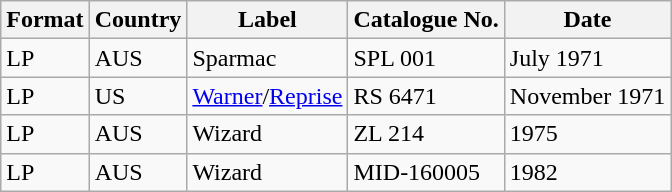<table class="wikitable">
<tr>
<th>Format</th>
<th>Country</th>
<th>Label</th>
<th>Catalogue No.</th>
<th>Date</th>
</tr>
<tr>
<td>LP</td>
<td>AUS</td>
<td>Sparmac</td>
<td>SPL 001</td>
<td>July 1971</td>
</tr>
<tr>
<td>LP</td>
<td>US</td>
<td><a href='#'>Warner</a>/<a href='#'>Reprise</a></td>
<td>RS 6471</td>
<td>November 1971</td>
</tr>
<tr>
<td>LP</td>
<td>AUS</td>
<td>Wizard</td>
<td>ZL 214</td>
<td>1975</td>
</tr>
<tr>
<td>LP</td>
<td>AUS</td>
<td>Wizard</td>
<td>MID-160005</td>
<td>1982</td>
</tr>
</table>
